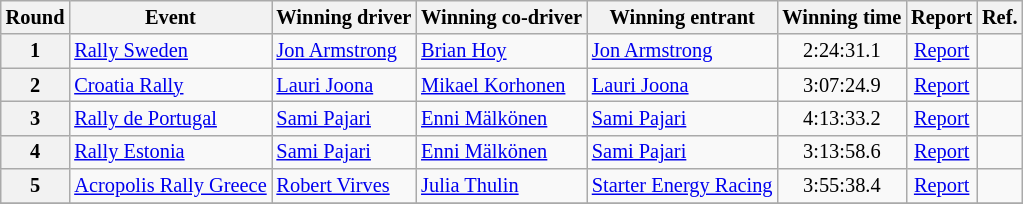<table class="wikitable" style="font-size: 85%;">
<tr>
<th>Round</th>
<th>Event</th>
<th>Winning driver</th>
<th>Winning co-driver</th>
<th>Winning entrant</th>
<th>Winning time</th>
<th>Report</th>
<th>Ref.</th>
</tr>
<tr>
<th>1</th>
<td> <a href='#'>Rally Sweden</a></td>
<td> <a href='#'>Jon Armstrong</a></td>
<td> <a href='#'>Brian Hoy</a></td>
<td> <a href='#'>Jon Armstrong</a></td>
<td align="center">2:24:31.1</td>
<td align="center"><a href='#'>Report</a></td>
<td align="center"></td>
</tr>
<tr>
<th>2</th>
<td> <a href='#'>Croatia Rally</a></td>
<td> <a href='#'>Lauri Joona</a></td>
<td> <a href='#'>Mikael Korhonen</a></td>
<td> <a href='#'>Lauri Joona</a></td>
<td align="center">3:07:24.9</td>
<td align="center"><a href='#'>Report</a></td>
<td align="center"></td>
</tr>
<tr>
<th>3</th>
<td> <a href='#'>Rally de Portugal</a></td>
<td> <a href='#'>Sami Pajari</a></td>
<td> <a href='#'>Enni Mälkönen</a></td>
<td> <a href='#'>Sami Pajari</a></td>
<td align="center">4:13:33.2</td>
<td align="center"><a href='#'>Report</a></td>
<td align="center"></td>
</tr>
<tr>
<th>4</th>
<td> <a href='#'>Rally Estonia</a></td>
<td> <a href='#'>Sami Pajari</a></td>
<td> <a href='#'>Enni Mälkönen</a></td>
<td> <a href='#'>Sami Pajari</a></td>
<td align="center">3:13:58.6</td>
<td align="center"><a href='#'>Report</a></td>
<td align="center"></td>
</tr>
<tr>
<th>5</th>
<td> <a href='#'>Acropolis Rally Greece</a></td>
<td> <a href='#'>Robert Virves</a></td>
<td> <a href='#'>Julia Thulin</a></td>
<td> <a href='#'>Starter Energy Racing</a></td>
<td align="center">3:55:38.4</td>
<td align="center"><a href='#'>Report</a></td>
<td align="center"></td>
</tr>
<tr>
</tr>
</table>
